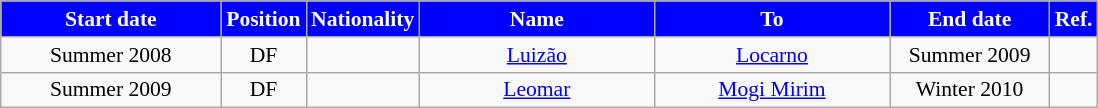<table class="wikitable"  style="text-align:center; font-size:90%; ">
<tr>
<th style="background:#00f; color:white; width:140px;">Start date</th>
<th style="background:#00f; color:white; width:50px;">Position</th>
<th style="background:#00f; color:white; width:50px;">Nationality</th>
<th style="background:#00f; color:white; width:150px;">Name</th>
<th style="background:#00f; color:white; width:150px;">To</th>
<th style="background:#00f; color:white; width:100px;">End date</th>
<th style="background:#00f; color:white; width:25px;">Ref.</th>
</tr>
<tr>
<td>Summer 2008</td>
<td>DF</td>
<td></td>
<td><a href='#'>Luizão</a></td>
<td><a href='#'>Locarno</a></td>
<td>Summer 2009</td>
<td></td>
</tr>
<tr>
<td>Summer 2009</td>
<td>DF</td>
<td></td>
<td><a href='#'>Leomar</a></td>
<td><a href='#'>Mogi Mirim</a></td>
<td>Winter 2010</td>
<td></td>
</tr>
</table>
